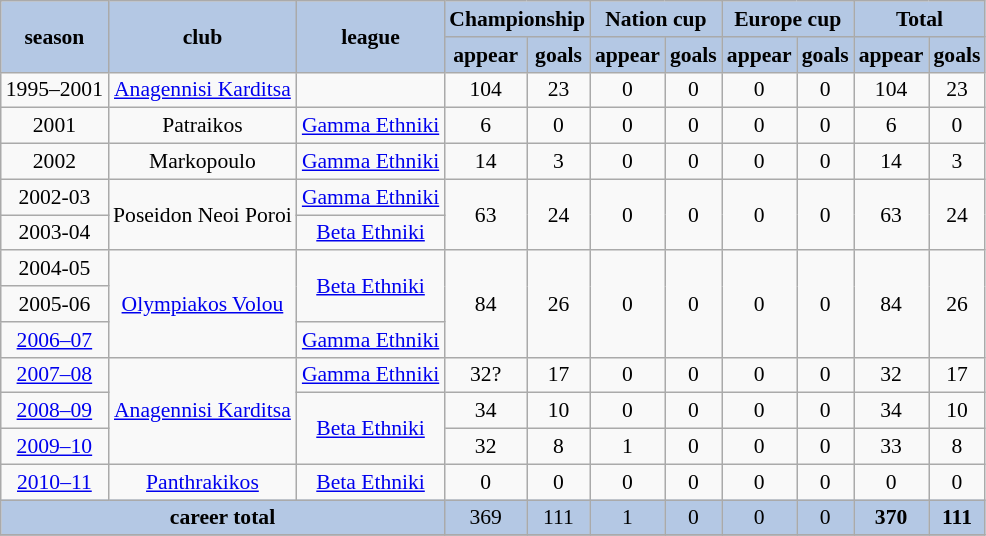<table class="wikitable" style="text-align:center; font-size:90%">
<tr bgcolor=#b4c8e4>
<td rowspan=2><strong>season</strong></td>
<td rowspan=2><strong>club</strong></td>
<td rowspan=2><strong>league</strong></td>
<td colspan=2><strong>Championship</strong></td>
<td colspan=2><strong>Nation cup</strong></td>
<td colspan=2><strong>Europe cup</strong></td>
<td colspan=2><strong>Total</strong></td>
</tr>
<tr bgcolor=#b4c8e4>
<td><strong>appear</strong></td>
<td><strong>goals</strong></td>
<td><strong>appear</strong></td>
<td><strong>goals</strong></td>
<td><strong>appear</strong></td>
<td><strong>goals</strong></td>
<td><strong>appear</strong></td>
<td><strong>goals</strong></td>
</tr>
<tr>
<td>1995–2001</td>
<td rowspan=1><a href='#'>Anagennisi Karditsa</a></td>
<td rowspan=1></td>
<td>104</td>
<td>23</td>
<td>0</td>
<td>0</td>
<td>0</td>
<td>0</td>
<td>104</td>
<td>23</td>
</tr>
<tr>
<td>2001</td>
<td rowspan=1>Patraikos</td>
<td rowspan=1><a href='#'>Gamma Ethniki</a></td>
<td>6</td>
<td>0</td>
<td>0</td>
<td>0</td>
<td>0</td>
<td>0</td>
<td>6</td>
<td>0</td>
</tr>
<tr>
<td>2002</td>
<td rowspan=1>Markopoulo</td>
<td rowspan=1><a href='#'>Gamma Ethniki</a></td>
<td>14</td>
<td>3</td>
<td>0</td>
<td>0</td>
<td>0</td>
<td>0</td>
<td>14</td>
<td>3</td>
</tr>
<tr>
<td>2002-03</td>
<td rowspan=2>Poseidon Neoi Poroi</td>
<td><a href='#'>Gamma Ethniki</a></td>
<td rowspan=2>63</td>
<td rowspan=2>24</td>
<td rowspan=2>0</td>
<td rowspan=2>0</td>
<td rowspan=2>0</td>
<td rowspan=2>0</td>
<td rowspan=2>63</td>
<td rowspan=2>24</td>
</tr>
<tr>
<td>2003-04</td>
<td><a href='#'>Beta Ethniki</a></td>
</tr>
<tr>
<td>2004-05</td>
<td rowspan=3><a href='#'>Olympiakos Volou</a></td>
<td rowspan=2><a href='#'>Beta Ethniki</a></td>
<td rowspan=3>84</td>
<td rowspan=3>26</td>
<td rowspan=3>0</td>
<td rowspan=3>0</td>
<td rowspan=3>0</td>
<td rowspan=3>0</td>
<td rowspan=3>84</td>
<td rowspan=3>26</td>
</tr>
<tr>
<td>2005-06</td>
</tr>
<tr>
<td><a href='#'>2006–07</a></td>
<td rowspan=1><a href='#'>Gamma Ethniki</a></td>
</tr>
<tr>
<td><a href='#'>2007–08</a></td>
<td rowspan=3><a href='#'>Anagennisi Karditsa</a></td>
<td rowspan=1><a href='#'>Gamma Ethniki</a></td>
<td>32?</td>
<td>17</td>
<td>0</td>
<td>0</td>
<td>0</td>
<td>0</td>
<td>32</td>
<td>17</td>
</tr>
<tr>
<td><a href='#'>2008–09</a></td>
<td rowspan=2><a href='#'>Beta Ethniki</a></td>
<td>34</td>
<td>10</td>
<td>0</td>
<td>0</td>
<td>0</td>
<td>0</td>
<td>34</td>
<td>10</td>
</tr>
<tr>
<td><a href='#'>2009–10</a></td>
<td>32</td>
<td>8</td>
<td>1</td>
<td>0</td>
<td>0</td>
<td>0</td>
<td>33</td>
<td>8</td>
</tr>
<tr>
<td><a href='#'>2010–11</a></td>
<td rowspan=1><a href='#'>Panthrakikos</a></td>
<td rowspan=1><a href='#'>Beta Ethniki</a></td>
<td>0</td>
<td>0</td>
<td>0</td>
<td>0</td>
<td>0</td>
<td>0</td>
<td>0</td>
<td>0</td>
</tr>
<tr bgcolor=#b4c8e4>
<td colspan=3><strong>career total</strong></td>
<td>369</td>
<td>111</td>
<td>1</td>
<td>0</td>
<td>0</td>
<td>0</td>
<td><strong>370</strong></td>
<td><strong>111</strong></td>
</tr>
<tr>
</tr>
</table>
